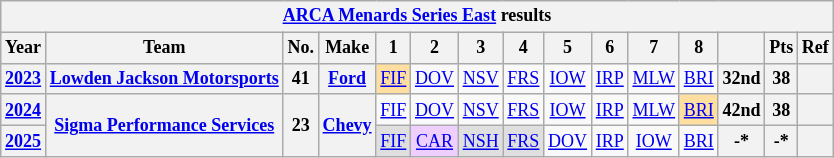<table class="wikitable" style="text-align:center; font-size:75%">
<tr>
<th colspan="15"><a href='#'>ARCA Menards Series East</a> results</th>
</tr>
<tr>
<th>Year</th>
<th>Team</th>
<th>No.</th>
<th>Make</th>
<th>1</th>
<th>2</th>
<th>3</th>
<th>4</th>
<th>5</th>
<th>6</th>
<th>7</th>
<th>8</th>
<th></th>
<th>Pts</th>
<th>Ref</th>
</tr>
<tr>
<th><a href='#'>2023</a></th>
<th><a href='#'>Lowden Jackson Motorsports</a></th>
<th>41</th>
<th><a href='#'>Ford</a></th>
<td style="background:#FFDF9F;"><a href='#'>FIF</a><br></td>
<td><a href='#'>DOV</a></td>
<td><a href='#'>NSV</a></td>
<td><a href='#'>FRS</a></td>
<td><a href='#'>IOW</a></td>
<td><a href='#'>IRP</a></td>
<td><a href='#'>MLW</a></td>
<td><a href='#'>BRI</a></td>
<th>32nd</th>
<th>38</th>
<th></th>
</tr>
<tr>
<th><a href='#'>2024</a></th>
<th rowspan=2><a href='#'>Sigma Performance Services</a></th>
<th rowspan=2>23</th>
<th rowspan=2><a href='#'>Chevy</a></th>
<td><a href='#'>FIF</a></td>
<td><a href='#'>DOV</a></td>
<td><a href='#'>NSV</a></td>
<td><a href='#'>FRS</a></td>
<td><a href='#'>IOW</a></td>
<td><a href='#'>IRP</a></td>
<td><a href='#'>MLW</a></td>
<td style="background:#FFDF9F;"><a href='#'>BRI</a><br></td>
<th>42nd</th>
<th>38</th>
<th></th>
</tr>
<tr>
<th><a href='#'>2025</a></th>
<td style="background:#DFDFDF;"><a href='#'>FIF</a><br></td>
<td style="background:#EFCFFF;"><a href='#'>CAR</a><br></td>
<td style="background:#DFDFDF;"><a href='#'>NSH</a><br></td>
<td style="background:#DFDFDF;"><a href='#'>FRS</a><br></td>
<td><a href='#'>DOV</a></td>
<td><a href='#'>IRP</a></td>
<td><a href='#'>IOW</a></td>
<td><a href='#'>BRI</a></td>
<th>-*</th>
<th>-*</th>
<th></th>
</tr>
</table>
